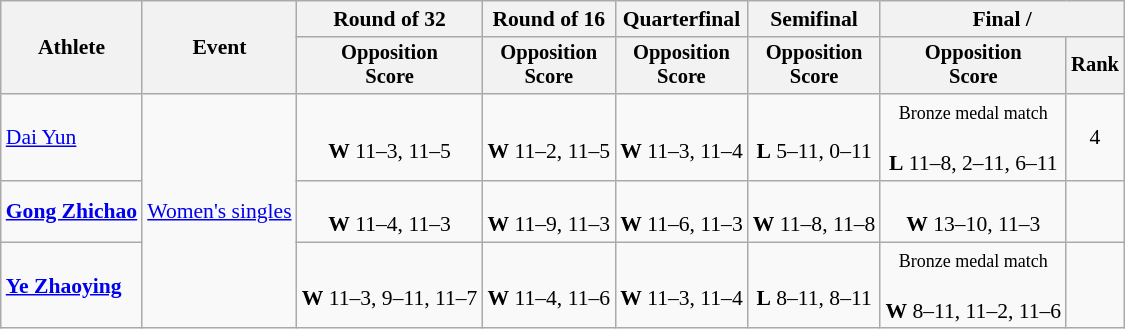<table class=wikitable style="font-size:90%">
<tr>
<th rowspan="2">Athlete</th>
<th rowspan="2">Event</th>
<th>Round of 32</th>
<th>Round of 16</th>
<th>Quarterfinal</th>
<th>Semifinal</th>
<th colspan=2>Final / </th>
</tr>
<tr style="font-size:95%">
<th>Opposition<br>Score</th>
<th>Opposition<br>Score</th>
<th>Opposition<br>Score</th>
<th>Opposition<br>Score</th>
<th>Opposition<br>Score</th>
<th>Rank</th>
</tr>
<tr>
<td align=left><a href='#'>Dai Yun</a></td>
<td align=left rowspan="3"><a href='#'>Women's singles</a></td>
<td align=center><br><strong>W</strong> 11–3, 11–5</td>
<td align=center><br><strong>W</strong> 11–2, 11–5</td>
<td align=center><br><strong>W</strong> 11–3, 11–4</td>
<td align=center><br><strong>L</strong> 5–11, 0–11</td>
<td align=center><small>Bronze medal match</small><br><br><strong>L</strong> 11–8, 2–11, 6–11</td>
<td align=center>4</td>
</tr>
<tr>
<td align=left><strong><a href='#'>Gong Zhichao</a></strong></td>
<td align=center><br><strong>W</strong> 11–4, 11–3</td>
<td align=center><br><strong>W</strong> 11–9, 11–3</td>
<td align=center><br><strong>W</strong> 11–6, 11–3</td>
<td align=center><br><strong>W</strong> 11–8, 11–8</td>
<td align=center><br><strong>W</strong> 13–10, 11–3</td>
<td align=center></td>
</tr>
<tr>
<td align=left><strong><a href='#'>Ye Zhaoying</a></strong></td>
<td align=center><br><strong>W</strong> 11–3, 9–11, 11–7</td>
<td align=center><br><strong>W</strong> 11–4, 11–6</td>
<td align=center><br><strong>W</strong> 11–3, 11–4</td>
<td align=center><br><strong>L</strong> 8–11, 8–11</td>
<td align=center><small>Bronze medal match</small><br><br><strong>W</strong> 8–11, 11–2, 11–6</td>
<td align=center></td>
</tr>
</table>
